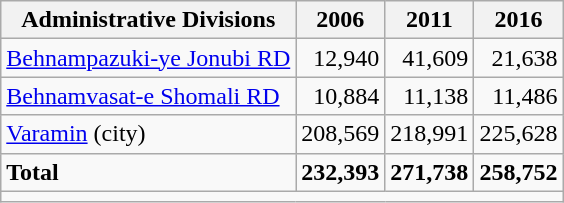<table class="wikitable">
<tr>
<th>Administrative Divisions</th>
<th>2006</th>
<th>2011</th>
<th>2016</th>
</tr>
<tr>
<td><a href='#'>Behnampazuki-ye Jonubi RD</a></td>
<td style="text-align: right;">12,940</td>
<td style="text-align: right;">41,609</td>
<td style="text-align: right;">21,638</td>
</tr>
<tr>
<td><a href='#'>Behnamvasat-e Shomali RD</a></td>
<td style="text-align: right;">10,884</td>
<td style="text-align: right;">11,138</td>
<td style="text-align: right;">11,486</td>
</tr>
<tr>
<td><a href='#'>Varamin</a> (city)</td>
<td style="text-align: right;">208,569</td>
<td style="text-align: right;">218,991</td>
<td style="text-align: right;">225,628</td>
</tr>
<tr>
<td><strong>Total</strong></td>
<td style="text-align: right;"><strong>232,393</strong></td>
<td style="text-align: right;"><strong>271,738</strong></td>
<td style="text-align: right;"><strong>258,752</strong></td>
</tr>
<tr>
<td colspan=4></td>
</tr>
</table>
